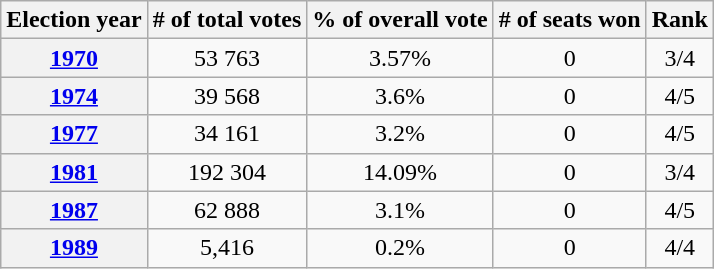<table class="wikitable">
<tr>
<th>Election year</th>
<th># of total votes</th>
<th>% of overall vote</th>
<th># of seats won</th>
<th>Rank</th>
</tr>
<tr>
<th><a href='#'>1970</a></th>
<td style="text-align:center;">53 763 </td>
<td style="text-align:center;">3.57% </td>
<td style="text-align:center;">0 </td>
<td style="text-align:center;">3/4 </td>
</tr>
<tr>
<th><a href='#'>1974</a></th>
<td style="text-align:center;">39 568</td>
<td style="text-align:center;">3.6% </td>
<td style="text-align:center;">0 </td>
<td style="text-align:center;">4/5 </td>
</tr>
<tr>
<th><a href='#'>1977</a></th>
<td style="text-align:center;">34 161 </td>
<td style="text-align:center;">3.2% </td>
<td style="text-align:center;">0 </td>
<td style="text-align:center;">4/5 </td>
</tr>
<tr>
<th><a href='#'>1981</a></th>
<td style="text-align:center;">192 304 </td>
<td style="text-align:center;">14.09% </td>
<td style="text-align:center;">0 </td>
<td style="text-align:center;">3/4 </td>
</tr>
<tr>
<th><a href='#'>1987</a></th>
<td style="text-align:center;">62 888 </td>
<td style="text-align:center;">3.1% </td>
<td style="text-align:center;">0 </td>
<td style="text-align:center;">4/5 </td>
</tr>
<tr>
<th><a href='#'>1989</a></th>
<td style="text-align:center;">5,416 </td>
<td style="text-align:center;">0.2% </td>
<td style="text-align:center;">0 </td>
<td style="text-align:center;">4/4 </td>
</tr>
</table>
